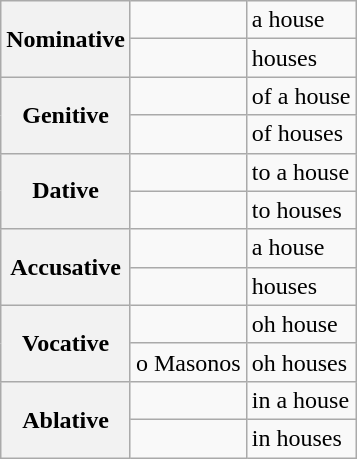<table class="wikitable">
<tr>
<th rowspan="2">Nominative</th>
<td></td>
<td>a house</td>
</tr>
<tr>
<td></td>
<td>houses</td>
</tr>
<tr>
<th rowspan="2">Genitive</th>
<td></td>
<td>of a house</td>
</tr>
<tr>
<td></td>
<td>of houses</td>
</tr>
<tr>
<th rowspan="2">Dative</th>
<td></td>
<td>to a house</td>
</tr>
<tr>
<td></td>
<td>to houses</td>
</tr>
<tr>
<th rowspan="2">Accusative</th>
<td></td>
<td>a house</td>
</tr>
<tr>
<td></td>
<td>houses</td>
</tr>
<tr>
<th rowspan="2">Vocative</th>
<td></td>
<td>oh house</td>
</tr>
<tr>
<td>o Masonos</td>
<td>oh houses</td>
</tr>
<tr>
<th rowspan="2">Ablative</th>
<td></td>
<td>in a house</td>
</tr>
<tr>
<td></td>
<td>in houses</td>
</tr>
</table>
